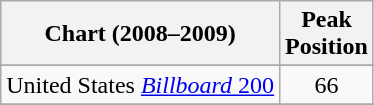<table class="wikitable sortable">
<tr>
<th>Chart (2008–2009)</th>
<th>Peak <br>Position</th>
</tr>
<tr>
</tr>
<tr>
</tr>
<tr>
</tr>
<tr>
</tr>
<tr>
</tr>
<tr>
</tr>
<tr>
</tr>
<tr>
</tr>
<tr>
</tr>
<tr>
</tr>
<tr>
</tr>
<tr>
</tr>
<tr>
</tr>
<tr>
</tr>
<tr>
</tr>
<tr>
</tr>
<tr>
<td align="left">United States <a href='#'><em>Billboard</em> 200</a></td>
<td align="center">66</td>
</tr>
<tr>
</tr>
</table>
